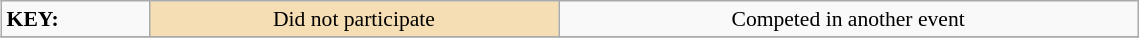<table class="wikitable" style="margin:0.5em; font-size:90%;position:relative;" width=60%>
<tr>
<td><strong>KEY:</strong></td>
<td bgcolor="wheat" align=center>Did not participate</td>
<td align=center>Competed in another event</td>
</tr>
<tr>
</tr>
</table>
